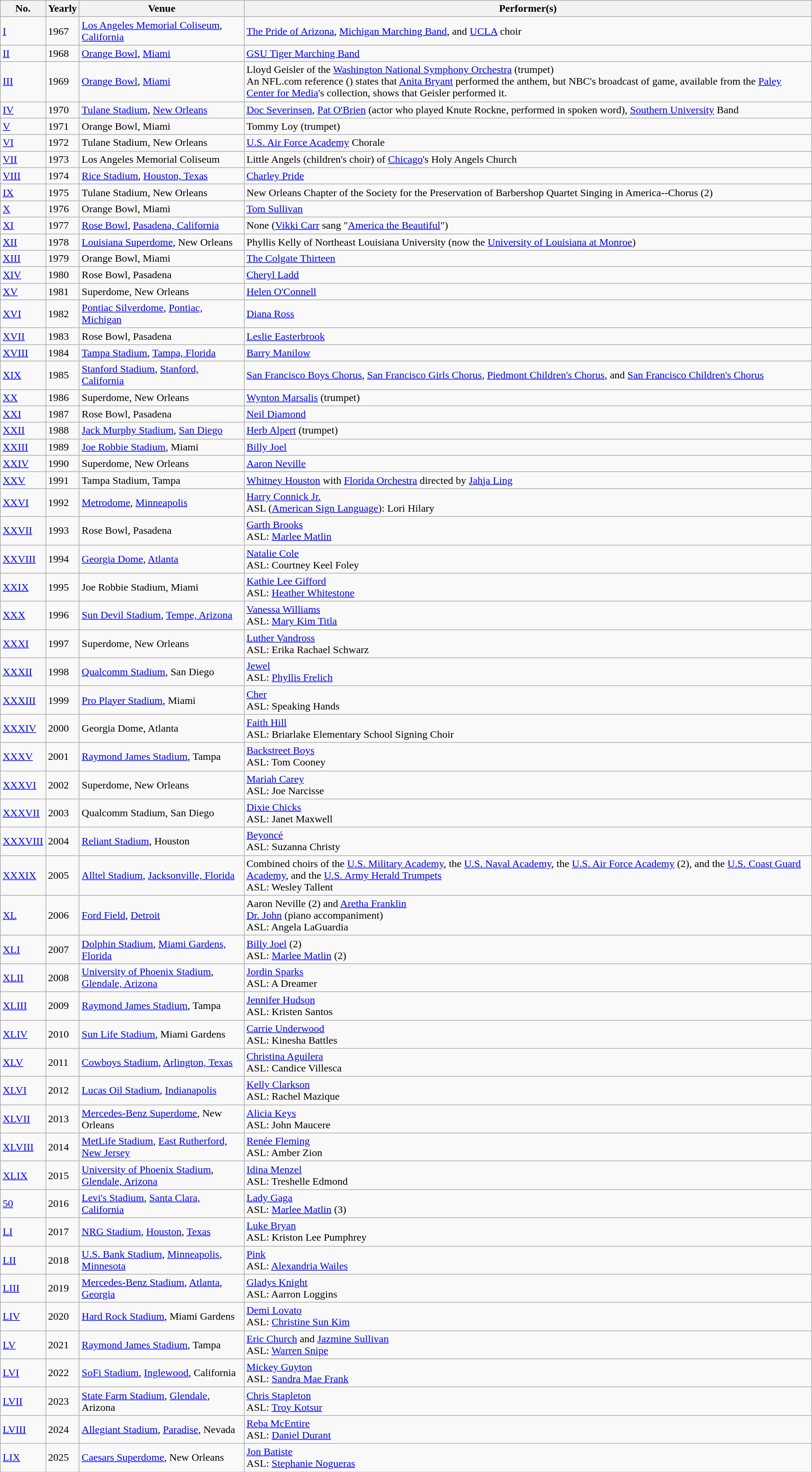<table class="wikitable">
<tr>
<th>No.</th>
<th>Yearly</th>
<th>Venue</th>
<th>Performer(s)</th>
</tr>
<tr>
<td><a href='#'>I</a></td>
<td>1967</td>
<td><a href='#'>Los Angeles Memorial Coliseum</a>, <a href='#'>California</a></td>
<td><a href='#'>The Pride of Arizona</a>, <a href='#'>Michigan Marching Band</a>, and <a href='#'>UCLA</a> choir</td>
</tr>
<tr>
<td><a href='#'>II</a></td>
<td>1968</td>
<td><a href='#'>Orange Bowl</a>, <a href='#'>Miami</a></td>
<td><a href='#'>GSU Tiger Marching Band</a></td>
</tr>
<tr>
<td><a href='#'>III</a></td>
<td>1969</td>
<td><a href='#'>Orange Bowl</a>, <a href='#'>Miami</a></td>
<td>Lloyd Geisler of the <a href='#'>Washington National Symphony Orchestra</a> (trumpet) <br> An NFL.com reference () states that <a href='#'>Anita Bryant</a> performed the anthem, but NBC's broadcast of game, available from the <a href='#'>Paley Center for Media</a>'s collection, shows that Geisler performed it.</td>
</tr>
<tr>
<td><a href='#'>IV</a></td>
<td>1970</td>
<td><a href='#'>Tulane Stadium</a>, <a href='#'>New Orleans</a></td>
<td><a href='#'>Doc Severinsen</a>, <a href='#'>Pat O'Brien</a> (actor who played Knute Rockne, performed in spoken word), <a href='#'>Southern University</a> Band</td>
</tr>
<tr>
<td><a href='#'>V</a></td>
<td>1971</td>
<td>Orange Bowl, Miami</td>
<td>Tommy Loy (trumpet)</td>
</tr>
<tr>
<td><a href='#'>VI</a></td>
<td>1972</td>
<td>Tulane Stadium, New Orleans</td>
<td><a href='#'>U.S. Air Force Academy</a> Chorale</td>
</tr>
<tr>
<td><a href='#'>VII</a></td>
<td>1973</td>
<td>Los Angeles Memorial Coliseum</td>
<td>Little Angels (children's choir) of <a href='#'>Chicago</a>'s Holy Angels Church</td>
</tr>
<tr>
<td><a href='#'>VIII</a></td>
<td>1974</td>
<td><a href='#'>Rice Stadium</a>, <a href='#'>Houston, Texas</a></td>
<td><a href='#'>Charley Pride</a></td>
</tr>
<tr>
<td><a href='#'>IX</a></td>
<td>1975</td>
<td>Tulane Stadium, New Orleans</td>
<td>New Orleans Chapter of the Society for the Preservation of Barbershop Quartet Singing in America--Chorus (2)</td>
</tr>
<tr>
<td><a href='#'>X</a></td>
<td>1976</td>
<td>Orange Bowl, Miami</td>
<td><a href='#'>Tom Sullivan</a></td>
</tr>
<tr>
<td><a href='#'>XI</a></td>
<td>1977</td>
<td><a href='#'>Rose Bowl</a>, <a href='#'>Pasadena, California</a></td>
<td>None (<a href='#'>Vikki Carr</a> sang "<a href='#'>America the Beautiful</a>")</td>
</tr>
<tr>
<td><a href='#'>XII</a></td>
<td>1978</td>
<td><a href='#'>Louisiana Superdome</a>, New Orleans</td>
<td>Phyllis Kelly of Northeast Louisiana University (now the <a href='#'>University of Louisiana at Monroe</a>)</td>
</tr>
<tr>
<td><a href='#'>XIII</a></td>
<td>1979</td>
<td>Orange Bowl, Miami</td>
<td><a href='#'>The Colgate Thirteen</a></td>
</tr>
<tr>
<td><a href='#'>XIV</a></td>
<td>1980</td>
<td>Rose Bowl, Pasadena</td>
<td><a href='#'>Cheryl Ladd</a></td>
</tr>
<tr>
<td><a href='#'>XV</a></td>
<td>1981</td>
<td>Superdome, New Orleans</td>
<td><a href='#'>Helen O'Connell</a></td>
</tr>
<tr>
<td><a href='#'>XVI</a></td>
<td>1982</td>
<td><a href='#'>Pontiac Silverdome</a>, <a href='#'>Pontiac, Michigan</a></td>
<td><a href='#'>Diana Ross</a></td>
</tr>
<tr>
<td><a href='#'>XVII</a></td>
<td>1983</td>
<td>Rose Bowl, Pasadena</td>
<td><a href='#'>Leslie Easterbrook</a></td>
</tr>
<tr>
<td><a href='#'>XVIII</a></td>
<td>1984</td>
<td><a href='#'>Tampa Stadium</a>, <a href='#'>Tampa, Florida</a></td>
<td><a href='#'>Barry Manilow</a></td>
</tr>
<tr>
<td><a href='#'>XIX</a></td>
<td>1985</td>
<td><a href='#'>Stanford Stadium</a>, <a href='#'>Stanford, California</a></td>
<td><a href='#'>San Francisco Boys Chorus</a>, <a href='#'>San Francisco Girls Chorus</a>, <a href='#'>Piedmont Children's Chorus</a>, and <a href='#'>San Francisco Children's Chorus</a></td>
</tr>
<tr>
<td><a href='#'>XX</a></td>
<td>1986</td>
<td>Superdome, New Orleans</td>
<td><a href='#'>Wynton Marsalis</a> (trumpet)</td>
</tr>
<tr>
<td><a href='#'>XXI</a></td>
<td>1987</td>
<td>Rose Bowl, Pasadena</td>
<td><a href='#'>Neil Diamond</a></td>
</tr>
<tr>
<td><a href='#'>XXII</a></td>
<td>1988</td>
<td><a href='#'>Jack Murphy Stadium</a>, <a href='#'>San Diego</a></td>
<td><a href='#'>Herb Alpert</a> (trumpet)</td>
</tr>
<tr>
<td><a href='#'>XXIII</a></td>
<td>1989</td>
<td><a href='#'>Joe Robbie Stadium</a>, Miami</td>
<td><a href='#'>Billy Joel</a></td>
</tr>
<tr>
<td><a href='#'>XXIV</a></td>
<td>1990</td>
<td>Superdome, New Orleans</td>
<td><a href='#'>Aaron Neville</a></td>
</tr>
<tr>
<td><a href='#'>XXV</a></td>
<td>1991</td>
<td>Tampa Stadium, Tampa</td>
<td><a href='#'>Whitney Houston</a> with <a href='#'>Florida Orchestra</a> directed by <a href='#'>Jahja Ling</a></td>
</tr>
<tr>
<td><a href='#'>XXVI</a></td>
<td>1992</td>
<td><a href='#'>Metrodome</a>, <a href='#'>Minneapolis</a></td>
<td><a href='#'>Harry Connick Jr.</a><br>ASL (<a href='#'>American Sign Language</a>): Lori Hilary</td>
</tr>
<tr>
<td><a href='#'>XXVII</a></td>
<td>1993</td>
<td>Rose Bowl, Pasadena</td>
<td><a href='#'>Garth Brooks</a><br>ASL: <a href='#'>Marlee Matlin</a></td>
</tr>
<tr>
<td><a href='#'>XXVIII</a></td>
<td>1994</td>
<td><a href='#'>Georgia Dome</a>, <a href='#'>Atlanta</a></td>
<td><a href='#'>Natalie Cole</a><br>ASL: Courtney Keel Foley</td>
</tr>
<tr>
<td><a href='#'>XXIX</a></td>
<td>1995</td>
<td>Joe Robbie Stadium, Miami</td>
<td><a href='#'>Kathie Lee Gifford</a><br>ASL: <a href='#'>Heather Whitestone</a></td>
</tr>
<tr>
<td><a href='#'>XXX</a></td>
<td>1996</td>
<td><a href='#'>Sun Devil Stadium</a>, <a href='#'>Tempe, Arizona</a></td>
<td><a href='#'>Vanessa Williams</a><br>ASL: <a href='#'>Mary Kim Titla</a></td>
</tr>
<tr>
<td><a href='#'>XXXI</a></td>
<td>1997</td>
<td>Superdome, New Orleans</td>
<td><a href='#'>Luther Vandross</a><br>ASL: Erika Rachael Schwarz</td>
</tr>
<tr>
<td><a href='#'>XXXII</a></td>
<td>1998</td>
<td><a href='#'>Qualcomm Stadium</a>, San Diego</td>
<td><a href='#'>Jewel</a><br>ASL: <a href='#'>Phyllis Frelich</a></td>
</tr>
<tr>
<td><a href='#'>XXXIII</a></td>
<td>1999</td>
<td><a href='#'>Pro Player Stadium</a>, Miami</td>
<td><a href='#'>Cher</a><br>ASL: Speaking Hands</td>
</tr>
<tr>
<td><a href='#'>XXXIV</a></td>
<td>2000</td>
<td>Georgia Dome, Atlanta</td>
<td><a href='#'>Faith Hill</a><br>ASL: Briarlake Elementary School Signing Choir</td>
</tr>
<tr>
<td><a href='#'>XXXV</a></td>
<td>2001</td>
<td><a href='#'>Raymond James Stadium</a>, Tampa</td>
<td><a href='#'>Backstreet Boys</a><br>ASL: Tom Cooney</td>
</tr>
<tr>
<td><a href='#'>XXXVI</a></td>
<td>2002</td>
<td>Superdome, New Orleans</td>
<td><a href='#'>Mariah Carey</a><br>ASL: Joe Narcisse</td>
</tr>
<tr>
<td><a href='#'>XXXVII</a></td>
<td>2003</td>
<td>Qualcomm Stadium, San Diego</td>
<td><a href='#'>Dixie Chicks</a><br>ASL: Janet Maxwell</td>
</tr>
<tr>
<td><a href='#'>XXXVIII</a></td>
<td>2004</td>
<td><a href='#'>Reliant Stadium</a>, Houston</td>
<td><a href='#'>Beyoncé</a><br>ASL: Suzanna Christy</td>
</tr>
<tr>
<td><a href='#'>XXXIX</a></td>
<td>2005</td>
<td><a href='#'>Alltel Stadium</a>, <a href='#'>Jacksonville, Florida</a></td>
<td>Combined choirs of the <a href='#'>U.S. Military Academy</a>, the <a href='#'>U.S. Naval Academy</a>, the <a href='#'>U.S. Air Force Academy</a> (2), and the <a href='#'>U.S. Coast Guard Academy</a>, and the <a href='#'>U.S. Army Herald Trumpets</a><br>ASL: Wesley Tallent</td>
</tr>
<tr>
<td><a href='#'>XL</a></td>
<td>2006</td>
<td><a href='#'>Ford Field</a>, <a href='#'>Detroit</a></td>
<td>Aaron Neville (2) and <a href='#'>Aretha Franklin</a><br><a href='#'>Dr. John</a> (piano accompaniment) <br>ASL: Angela LaGuardia</td>
</tr>
<tr>
<td><a href='#'>XLI</a></td>
<td>2007</td>
<td><a href='#'>Dolphin Stadium</a>, <a href='#'>Miami Gardens, Florida</a></td>
<td><a href='#'>Billy Joel</a> (2) <br>ASL: <a href='#'>Marlee Matlin</a> (2)</td>
</tr>
<tr>
<td><a href='#'>XLII</a></td>
<td>2008</td>
<td><a href='#'>University of Phoenix Stadium</a>, <a href='#'>Glendale, Arizona</a></td>
<td><a href='#'>Jordin Sparks</a><br>ASL: A Dreamer</td>
</tr>
<tr>
<td><a href='#'>XLIII</a></td>
<td>2009</td>
<td><a href='#'>Raymond James Stadium</a>, Tampa</td>
<td><a href='#'>Jennifer Hudson</a><br>ASL: Kristen Santos</td>
</tr>
<tr>
<td><a href='#'>XLIV</a></td>
<td>2010</td>
<td><a href='#'>Sun Life Stadium</a>, Miami Gardens</td>
<td><a href='#'>Carrie Underwood</a><br>ASL: Kinesha Battles</td>
</tr>
<tr>
<td><a href='#'>XLV</a></td>
<td>2011</td>
<td><a href='#'>Cowboys Stadium</a>, <a href='#'>Arlington, Texas</a></td>
<td><a href='#'>Christina Aguilera</a><br>ASL: Candice Villesca</td>
</tr>
<tr>
<td><a href='#'>XLVI</a></td>
<td>2012</td>
<td><a href='#'>Lucas Oil Stadium</a>, <a href='#'>Indianapolis</a></td>
<td><a href='#'>Kelly Clarkson</a><br>ASL: Rachel Mazique</td>
</tr>
<tr>
<td><a href='#'>XLVII</a></td>
<td>2013</td>
<td><a href='#'>Mercedes-Benz Superdome</a>, New Orleans</td>
<td><a href='#'>Alicia Keys</a> <br>ASL: John Maucere</td>
</tr>
<tr>
<td><a href='#'>XLVIII</a></td>
<td>2014</td>
<td><a href='#'>MetLife Stadium</a>, <a href='#'>East Rutherford, New Jersey</a></td>
<td><a href='#'>Renée Fleming</a><br>ASL: Amber Zion</td>
</tr>
<tr>
<td><a href='#'>XLIX</a></td>
<td>2015</td>
<td><a href='#'>University of Phoenix Stadium</a>, <a href='#'>Glendale, Arizona</a></td>
<td><a href='#'>Idina Menzel</a><br>ASL: Treshelle Edmond</td>
</tr>
<tr>
<td><a href='#'>50</a></td>
<td>2016</td>
<td><a href='#'>Levi's Stadium</a>, <a href='#'>Santa Clara, California</a></td>
<td><a href='#'>Lady Gaga</a><br>ASL: <a href='#'>Marlee Matlin</a> (3)</td>
</tr>
<tr>
<td><a href='#'>LI</a></td>
<td>2017</td>
<td><a href='#'>NRG Stadium</a>, <a href='#'>Houston</a>, <a href='#'>Texas</a></td>
<td><a href='#'>Luke Bryan</a><br>ASL: Kriston Lee Pumphrey</td>
</tr>
<tr>
<td><a href='#'>LII</a></td>
<td>2018</td>
<td><a href='#'>U.S. Bank Stadium</a>, <a href='#'>Minneapolis</a>, <a href='#'>Minnesota</a></td>
<td><a href='#'>Pink</a><br>ASL: <a href='#'>Alexandria Wailes</a></td>
</tr>
<tr>
<td><a href='#'>LIII</a></td>
<td>2019</td>
<td><a href='#'>Mercedes-Benz Stadium</a>, <a href='#'>Atlanta</a>, <a href='#'>Georgia</a></td>
<td><a href='#'>Gladys Knight</a><br>ASL: Aarron Loggins</td>
</tr>
<tr>
<td><a href='#'>LIV</a></td>
<td>2020</td>
<td><a href='#'>Hard Rock Stadium</a>, Miami Gardens</td>
<td><a href='#'>Demi Lovato</a><br>ASL: <a href='#'>Christine Sun Kim</a></td>
</tr>
<tr>
<td><a href='#'>LV</a></td>
<td>2021</td>
<td><a href='#'>Raymond James Stadium</a>, Tampa</td>
<td><a href='#'>Eric Church</a> and <a href='#'>Jazmine Sullivan</a><br>ASL: <a href='#'>Warren Snipe</a></td>
</tr>
<tr>
<td><a href='#'>LVI</a></td>
<td>2022</td>
<td><a href='#'>SoFi Stadium</a>, <a href='#'>Inglewood</a>, California</td>
<td><a href='#'>Mickey Guyton</a><br>ASL: <a href='#'>Sandra Mae Frank</a></td>
</tr>
<tr>
<td><a href='#'>LVII</a></td>
<td>2023</td>
<td><a href='#'>State Farm Stadium</a>, <a href='#'>Glendale</a>, Arizona</td>
<td><a href='#'>Chris Stapleton</a><br>ASL: <a href='#'>Troy Kotsur</a></td>
</tr>
<tr>
<td><a href='#'>LVIII</a></td>
<td>2024</td>
<td><a href='#'>Allegiant Stadium</a>, <a href='#'>Paradise</a>, Nevada</td>
<td><a href='#'>Reba McEntire</a><br>ASL: <a href='#'>Daniel Durant</a></td>
</tr>
<tr>
<td><a href='#'>LIX</a></td>
<td>2025</td>
<td><a href='#'>Caesars Superdome</a>, New Orleans</td>
<td><a href='#'>Jon Batiste</a><br>ASL: <a href='#'>Stephanie Nogueras</a></td>
</tr>
</table>
